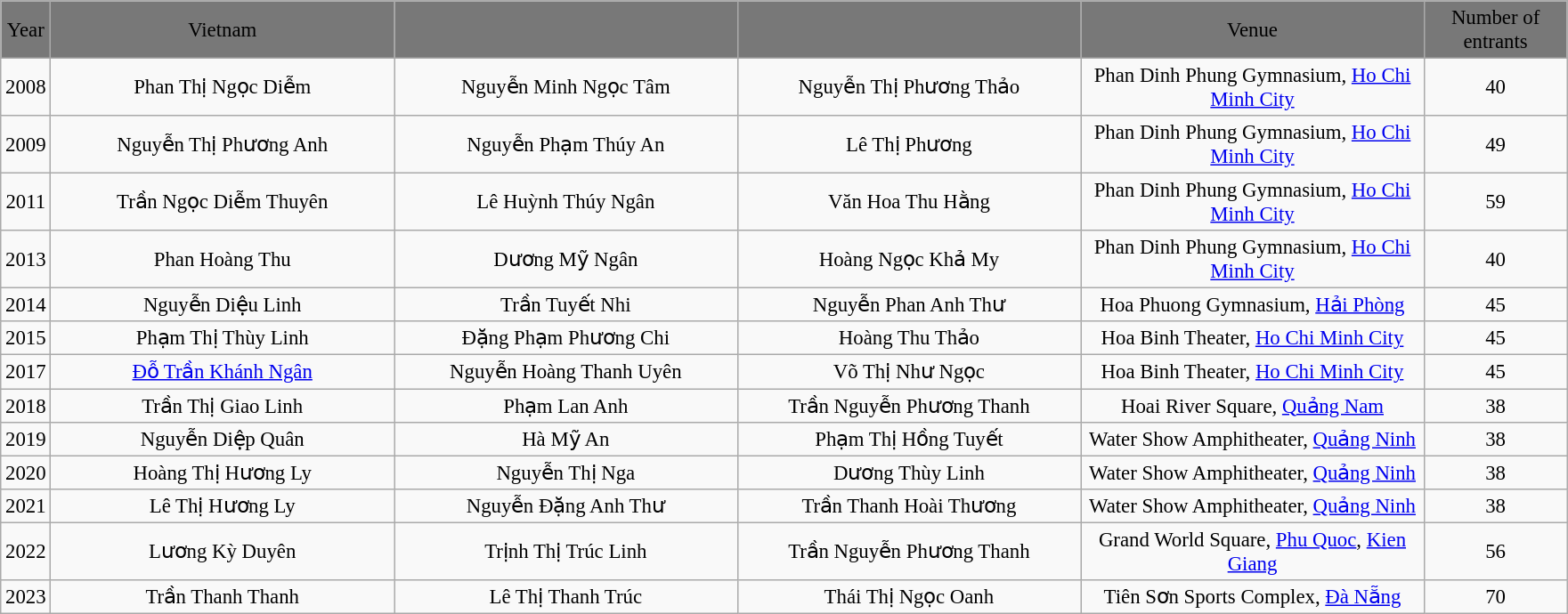<table class="wikitable" style="font-size: 95%; text-align:center">
<tr style="background:#787878; text-align:center;" colspan="10">
<td width="30"><span>Year</span></td>
<td style="width:250px;"><span> Vietnam</span></td>
<td style="width:250px;"><span></span></td>
<td style="width:250px;"><span></span></td>
<td style="width:250px;"><span>Venue</span></td>
<td style="width:100px;"><span>Number of entrants</span></td>
</tr>
<tr>
<td>2008</td>
<td>Phan Thị Ngọc Diễm<br></td>
<td>Nguyễn Minh Ngọc Tâm<br></td>
<td>Nguyễn Thị Phương Thảo<br></td>
<td>Phan Dinh Phung Gymnasium, <a href='#'>Ho Chi Minh City</a></td>
<td>40</td>
</tr>
<tr>
<td>2009</td>
<td>Nguyễn Thị Phương Anh<br></td>
<td>Nguyễn Phạm Thúy An<br></td>
<td>Lê Thị Phương<br></td>
<td>Phan Dinh Phung Gymnasium, <a href='#'>Ho Chi Minh City</a></td>
<td>49</td>
</tr>
<tr>
<td>2011</td>
<td>Trần Ngọc Diễm Thuyên<br></td>
<td>Lê Huỳnh Thúy Ngân<br></td>
<td>Văn Hoa Thu Hằng<br></td>
<td>Phan Dinh Phung Gymnasium, <a href='#'>Ho Chi Minh City</a></td>
<td>59</td>
</tr>
<tr>
<td>2013</td>
<td>Phan Hoàng Thu<br></td>
<td>Dương Mỹ Ngân<br></td>
<td>Hoàng Ngọc Khả My<br></td>
<td>Phan Dinh Phung Gymnasium, <a href='#'>Ho Chi Minh City</a></td>
<td>40</td>
</tr>
<tr>
<td>2014</td>
<td>Nguyễn Diệu Linh<br></td>
<td>Trần Tuyết Nhi<br></td>
<td>Nguyễn Phan Anh Thư<br></td>
<td>Hoa Phuong Gymnasium, <a href='#'>Hải Phòng</a></td>
<td>45</td>
</tr>
<tr>
<td>2015</td>
<td>Phạm Thị Thùy Linh<br></td>
<td>Đặng Phạm Phương Chi<br></td>
<td>Hoàng Thu Thảo<br></td>
<td>Hoa Binh Theater, <a href='#'>Ho Chi Minh City</a></td>
<td>45</td>
</tr>
<tr>
<td>2017</td>
<td><a href='#'>Đỗ Trần Khánh Ngân</a><br></td>
<td>Nguyễn Hoàng Thanh Uyên<br></td>
<td>Võ Thị Như Ngọc<br></td>
<td>Hoa Binh Theater, <a href='#'>Ho Chi Minh City</a></td>
<td>45</td>
</tr>
<tr>
<td>2018</td>
<td>Trần Thị Giao Linh<br></td>
<td>Phạm Lan Anh<br></td>
<td>Trần Nguyễn Phương Thanh<br></td>
<td>Hoai River Square, <a href='#'>Quảng Nam</a></td>
<td>38</td>
</tr>
<tr>
<td>2019</td>
<td>Nguyễn Diệp Quân<br></td>
<td>Hà Mỹ An<br></td>
<td>Phạm Thị Hồng Tuyết<br></td>
<td>Water Show Amphitheater, <a href='#'>Quảng Ninh</a></td>
<td>38</td>
</tr>
<tr>
<td>2020</td>
<td>Hoàng Thị Hương Ly<br></td>
<td>Nguyễn Thị Nga<br></td>
<td>Dương Thùy Linh<br></td>
<td>Water Show Amphitheater, <a href='#'>Quảng Ninh</a></td>
<td>38</td>
</tr>
<tr>
<td>2021</td>
<td>Lê Thị Hương Ly<br></td>
<td>Nguyễn Đặng Anh Thư<br></td>
<td>Trần Thanh Hoài Thương<br></td>
<td>Water Show Amphitheater, <a href='#'>Quảng Ninh</a></td>
<td>38</td>
</tr>
<tr>
<td>2022</td>
<td>Lương Kỳ Duyên<br></td>
<td>Trịnh Thị Trúc Linh<br></td>
<td>Trần Nguyễn Phương Thanh<br></td>
<td>Grand World Square, <a href='#'>Phu Quoc</a>, <a href='#'>Kien Giang</a></td>
<td>56</td>
</tr>
<tr>
<td>2023</td>
<td>Trần Thanh Thanh<br></td>
<td>Lê Thị Thanh Trúc<br></td>
<td>Thái Thị Ngọc Oanh<br></td>
<td>Tiên Sơn Sports Complex, <a href='#'>Đà Nẵng</a></td>
<td>70</td>
</tr>
</table>
